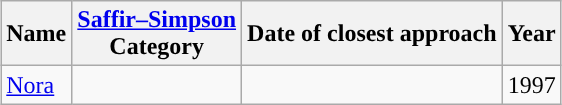<table class = "wikitable" style="margin:1em auto;">
<tr>
<th>Name</th>
<th><a href='#'>Saffir–Simpson</a><br>Category</th>
<th>Date of closest approach</th>
<th>Year</th>
</tr>
<tr>
<td><a href='#'>Nora</a></td>
<td></td>
<td></td>
<td>1997</td>
</tr>
</table>
